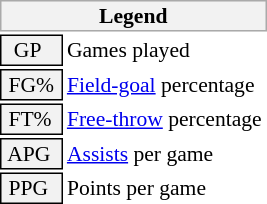<table class="toccolours" style="font-size: 90%; white-space: nowrap;">
<tr>
<th colspan="6" style="background:#f2f2f2; border:1px solid #aaa;">Legend</th>
</tr>
<tr>
<td style="background:#f2f2f2; border:1px solid black;">  GP</td>
<td>Games played</td>
</tr>
<tr>
<td style="background:#f2f2f2; border:1px solid black;"> FG% </td>
<td style="padding-right: 8px"><a href='#'>Field-goal</a> percentage</td>
</tr>
<tr>
<td style="background:#f2f2f2; border:1px solid black;"> FT% </td>
<td><a href='#'>Free-throw</a> percentage</td>
</tr>
<tr>
<td style="background:#f2f2f2; border:1px solid black;"> APG </td>
<td><a href='#'>Assists</a> per game</td>
</tr>
<tr>
<td style="background:#f2f2f2; border:1px solid black;"> PPG </td>
<td>Points per game</td>
</tr>
<tr>
</tr>
</table>
